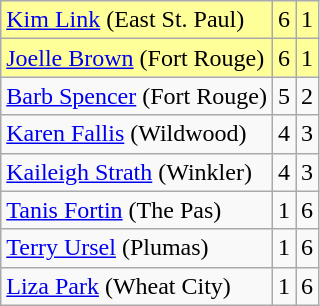<table class="wikitable">
<tr bgcolor="#ffff9a">
<td><a href='#'>Kim Link</a> (East St. Paul)</td>
<td>6</td>
<td>1</td>
</tr>
<tr bgcolor="#ffff9a">
<td><a href='#'>Joelle Brown</a> (Fort Rouge)</td>
<td>6</td>
<td>1</td>
</tr>
<tr>
<td><a href='#'>Barb Spencer</a> (Fort Rouge)</td>
<td>5</td>
<td>2</td>
</tr>
<tr>
<td><a href='#'>Karen Fallis</a> (Wildwood)</td>
<td>4</td>
<td>3</td>
</tr>
<tr>
<td><a href='#'>Kaileigh Strath</a> (Winkler)</td>
<td>4</td>
<td>3</td>
</tr>
<tr>
<td><a href='#'>Tanis Fortin</a> (The Pas)</td>
<td>1</td>
<td>6</td>
</tr>
<tr>
<td><a href='#'>Terry Ursel</a> (Plumas)</td>
<td>1</td>
<td>6</td>
</tr>
<tr>
<td><a href='#'>Liza Park</a> (Wheat City)</td>
<td>1</td>
<td>6</td>
</tr>
</table>
